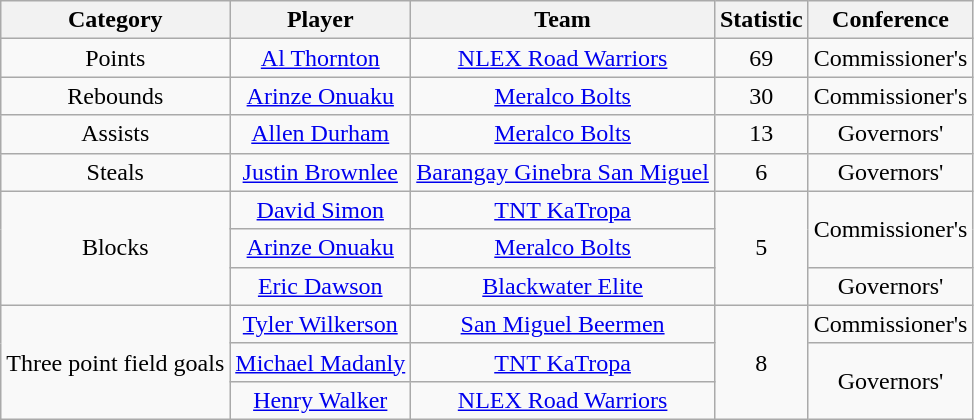<table class="wikitable" style="text-align:center">
<tr>
<th>Category</th>
<th>Player</th>
<th>Team</th>
<th>Statistic</th>
<th>Conference</th>
</tr>
<tr>
<td>Points</td>
<td><a href='#'>Al Thornton</a></td>
<td><a href='#'>NLEX Road Warriors</a></td>
<td>69</td>
<td>Commissioner's</td>
</tr>
<tr>
<td>Rebounds</td>
<td><a href='#'>Arinze Onuaku</a></td>
<td><a href='#'>Meralco Bolts</a></td>
<td>30</td>
<td>Commissioner's</td>
</tr>
<tr>
<td>Assists</td>
<td><a href='#'>Allen Durham</a></td>
<td><a href='#'>Meralco Bolts</a></td>
<td>13</td>
<td>Governors'</td>
</tr>
<tr>
<td>Steals</td>
<td><a href='#'>Justin Brownlee</a></td>
<td><a href='#'>Barangay Ginebra San Miguel</a></td>
<td>6</td>
<td>Governors'</td>
</tr>
<tr>
<td rowspan=3>Blocks</td>
<td><a href='#'>David Simon</a></td>
<td><a href='#'>TNT KaTropa</a></td>
<td rowspan=3>5</td>
<td rowspan=2>Commissioner's</td>
</tr>
<tr>
<td><a href='#'>Arinze Onuaku</a></td>
<td><a href='#'>Meralco Bolts</a></td>
</tr>
<tr>
<td><a href='#'>Eric Dawson</a></td>
<td><a href='#'>Blackwater Elite</a></td>
<td>Governors'</td>
</tr>
<tr>
<td rowspan=3>Three point field goals</td>
<td><a href='#'>Tyler Wilkerson</a></td>
<td><a href='#'>San Miguel Beermen</a></td>
<td rowspan=3>8</td>
<td>Commissioner's</td>
</tr>
<tr>
<td><a href='#'>Michael Madanly</a></td>
<td><a href='#'>TNT KaTropa</a></td>
<td rowspan=2>Governors'</td>
</tr>
<tr>
<td><a href='#'>Henry Walker</a></td>
<td><a href='#'>NLEX Road Warriors</a></td>
</tr>
</table>
